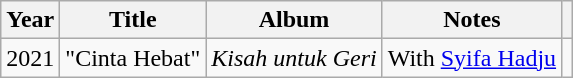<table class="wikitable unsortable">
<tr>
<th>Year</th>
<th>Title</th>
<th>Album</th>
<th>Notes</th>
<th></th>
</tr>
<tr>
<td>2021</td>
<td>"Cinta Hebat"</td>
<td align="center"><em>Kisah untuk Geri</em></td>
<td>With <a href='#'>Syifa Hadju</a></td>
<td align="center"></td>
</tr>
</table>
